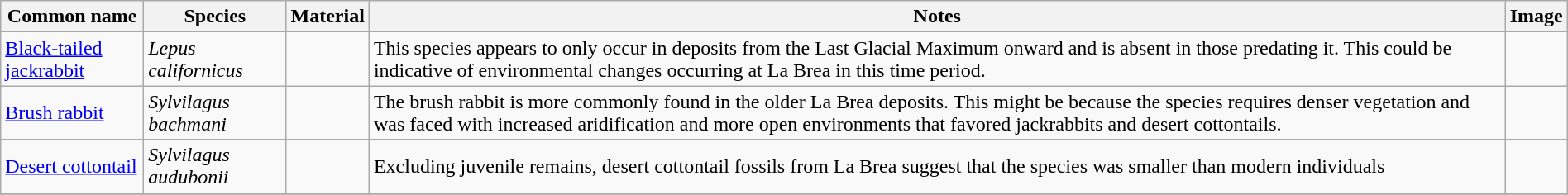<table class="wikitable" align="center" width="100%">
<tr>
<th>Common name</th>
<th>Species</th>
<th>Material</th>
<th>Notes</th>
<th>Image</th>
</tr>
<tr>
<td><a href='#'>Black-tailed jackrabbit</a></td>
<td><em>Lepus californicus</em></td>
<td></td>
<td>This species appears to only occur in deposits from the Last Glacial Maximum onward and is absent in those predating it. This could be indicative of environmental changes occurring at La Brea in this time period.</td>
<td></td>
</tr>
<tr>
<td><a href='#'>Brush rabbit</a></td>
<td><em>Sylvilagus bachmani</em></td>
<td></td>
<td>The brush rabbit is more commonly found in the older La Brea deposits. This might be because the species requires denser vegetation and was faced with increased aridification and more open environments that favored jackrabbits and desert cottontails.</td>
<td></td>
</tr>
<tr>
<td><a href='#'>Desert cottontail</a></td>
<td><em>Sylvilagus audubonii</em></td>
<td></td>
<td>Excluding juvenile remains, desert cottontail fossils from La Brea suggest that the species was smaller than modern individuals</td>
<td></td>
</tr>
<tr>
</tr>
</table>
